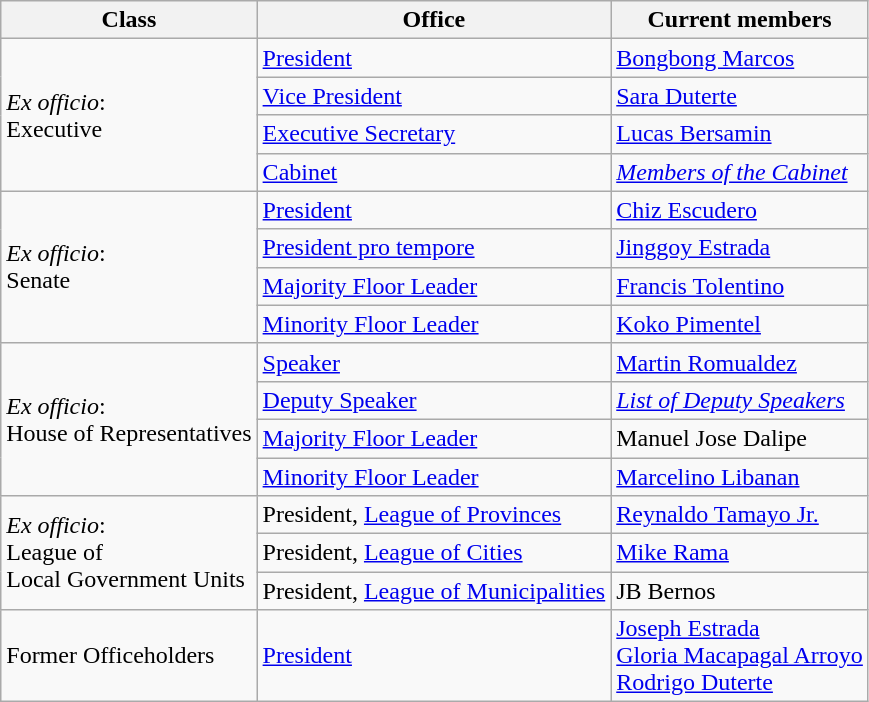<table class="wikitable">
<tr>
<th>Class</th>
<th>Office</th>
<th>Current members</th>
</tr>
<tr>
<td rowspan=4><em>Ex officio</em>:<br>Executive</td>
<td><a href='#'>President</a></td>
<td><a href='#'>Bongbong Marcos</a></td>
</tr>
<tr>
<td><a href='#'>Vice President</a></td>
<td><a href='#'>Sara Duterte</a></td>
</tr>
<tr>
<td><a href='#'>Executive Secretary</a></td>
<td><a href='#'>Lucas Bersamin</a></td>
</tr>
<tr>
<td><a href='#'>Cabinet</a></td>
<td><a href='#'><em>Members of the Cabinet</em></a></td>
</tr>
<tr>
<td rowspan=4><em>Ex officio</em>:<br>Senate</td>
<td><a href='#'>President</a></td>
<td><a href='#'>Chiz Escudero</a></td>
</tr>
<tr>
<td><a href='#'>President pro tempore</a></td>
<td><a href='#'>Jinggoy Estrada</a></td>
</tr>
<tr>
<td><a href='#'>Majority Floor Leader</a></td>
<td><a href='#'>Francis Tolentino</a></td>
</tr>
<tr>
<td><a href='#'>Minority Floor Leader</a></td>
<td><a href='#'>Koko Pimentel</a></td>
</tr>
<tr>
<td rowspan=4><em>Ex officio</em>:<br>House of Representatives</td>
<td><a href='#'>Speaker</a></td>
<td><a href='#'>Martin Romualdez</a></td>
</tr>
<tr>
<td><a href='#'>Deputy Speaker</a></td>
<td><a href='#'><em>List of Deputy Speakers</em></a></td>
</tr>
<tr>
<td><a href='#'>Majority Floor Leader</a></td>
<td>Manuel Jose Dalipe</td>
</tr>
<tr>
<td><a href='#'>Minority Floor Leader</a></td>
<td><a href='#'>Marcelino Libanan</a></td>
</tr>
<tr>
<td rowspan=3><em>Ex officio</em>:<br>League of<br>Local Government Units</td>
<td>President, <a href='#'>League of Provinces</a></td>
<td><a href='#'>Reynaldo Tamayo Jr.</a></td>
</tr>
<tr>
<td>President, <a href='#'>League of Cities</a></td>
<td><a href='#'>Mike Rama</a></td>
</tr>
<tr>
<td>President, <a href='#'>League of Municipalities</a></td>
<td>JB Bernos</td>
</tr>
<tr>
<td rowspan=1>Former Officeholders</td>
<td><a href='#'>President</a></td>
<td><a href='#'>Joseph Estrada</a><br><a href='#'>Gloria Macapagal Arroyo</a><br><a href='#'>Rodrigo Duterte</a></td>
</tr>
</table>
